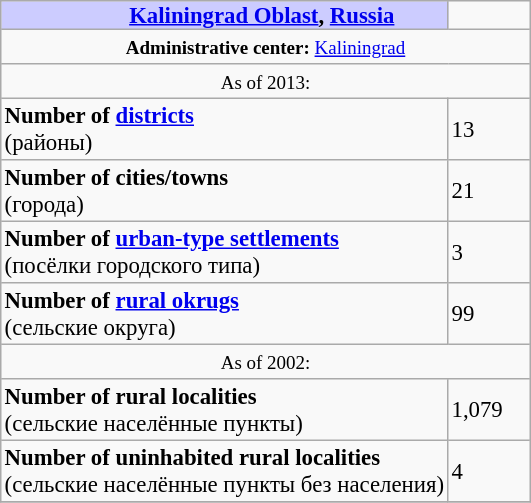<table border=1 align="right" cellpadding=2 cellspacing=0 style="margin: 0 0 1em 1em; background: #f9f9f9; border: 1px #aaa solid; border-collapse: collapse; font-size: 95%;">
<tr>
<th bgcolor="#ccccff" style="padding:0 0 0 50px;"><a href='#'>Kaliningrad Oblast</a>, <a href='#'>Russia</a></th>
<td width="50px"></td>
</tr>
<tr>
<td colspan=2 align="center"><small><strong>Administrative center:</strong> <a href='#'>Kaliningrad</a></small></td>
</tr>
<tr>
<td colspan=2 align="center"><small>As of 2013:</small></td>
</tr>
<tr>
<td><strong>Number of <a href='#'>districts</a></strong><br>(районы)</td>
<td>13</td>
</tr>
<tr>
<td><strong>Number of cities/towns</strong><br>(города)</td>
<td>21</td>
</tr>
<tr>
<td><strong>Number of <a href='#'>urban-type settlements</a></strong><br>(посёлки городского типа)</td>
<td>3</td>
</tr>
<tr>
<td><strong>Number of <a href='#'>rural okrugs</a></strong><br>(сельские округа)</td>
<td>99</td>
</tr>
<tr>
<td colspan=2 align="center"><small>As of 2002:</small></td>
</tr>
<tr>
<td><strong>Number of rural localities</strong><br>(сельские населённые пункты)</td>
<td>1,079</td>
</tr>
<tr>
<td><strong>Number of uninhabited rural localities</strong><br>(сельские населённые пункты без населения)</td>
<td>4</td>
</tr>
<tr>
</tr>
</table>
